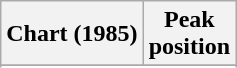<table class="wikitable sortable">
<tr>
<th>Chart (1985)</th>
<th>Peak<br>position</th>
</tr>
<tr>
</tr>
<tr>
</tr>
<tr>
</tr>
<tr>
</tr>
</table>
